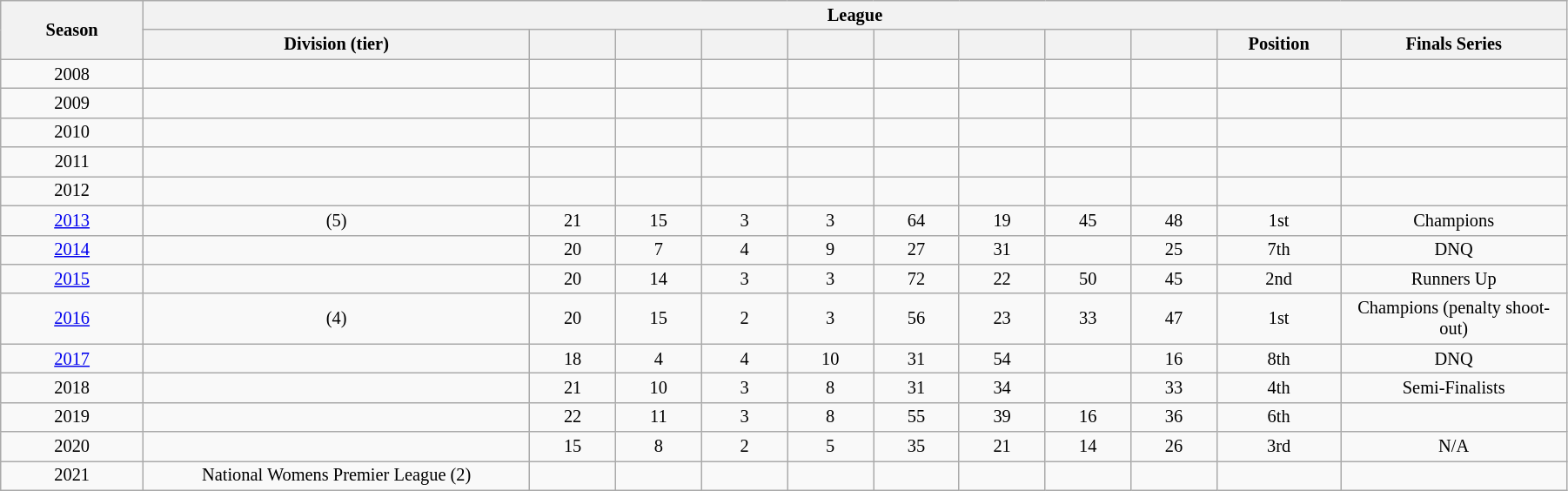<table class="wikitable" style="text-align:center; font-size:85%;width:95%; text-align:center">
<tr>
<th rowspan="2" width="3%">Season</th>
<th colspan="11" rowspan="1" width="28%">League</th>
</tr>
<tr>
<th width="9%">Division (tier)</th>
<th width="2%"></th>
<th width="2%"></th>
<th width="2%"></th>
<th width="2%"></th>
<th width="2%"></th>
<th width="2%"></th>
<th width="2%"></th>
<th width="2%"></th>
<th width="2%">Position</th>
<th width="5%">Finals Series</th>
</tr>
<tr>
<td>2008</td>
<td></td>
<td></td>
<td></td>
<td></td>
<td></td>
<td></td>
<td></td>
<td></td>
<td></td>
<td></td>
<td></td>
</tr>
<tr>
<td>2009</td>
<td></td>
<td></td>
<td></td>
<td></td>
<td></td>
<td></td>
<td></td>
<td></td>
<td></td>
<td></td>
<td></td>
</tr>
<tr>
<td>2010</td>
<td></td>
<td></td>
<td></td>
<td></td>
<td></td>
<td></td>
<td></td>
<td></td>
<td></td>
<td></td>
<td></td>
</tr>
<tr>
<td>2011</td>
<td></td>
<td></td>
<td></td>
<td></td>
<td></td>
<td></td>
<td></td>
<td></td>
<td></td>
<td></td>
<td></td>
</tr>
<tr>
<td>2012</td>
<td></td>
<td></td>
<td></td>
<td></td>
<td></td>
<td></td>
<td></td>
<td></td>
<td></td>
<td></td>
<td></td>
</tr>
<tr>
<td><a href='#'>2013</a></td>
<td> (5)</td>
<td>21</td>
<td>15</td>
<td>3</td>
<td>3</td>
<td>64</td>
<td>19</td>
<td>45</td>
<td>48</td>
<td>1st</td>
<td>Champions</td>
</tr>
<tr>
<td><a href='#'>2014</a></td>
<td></td>
<td>20</td>
<td>7</td>
<td>4</td>
<td>9</td>
<td>27</td>
<td>31</td>
<td></td>
<td>25</td>
<td>7th</td>
<td>DNQ</td>
</tr>
<tr>
<td><a href='#'>2015</a></td>
<td></td>
<td>20</td>
<td>14</td>
<td>3</td>
<td>3</td>
<td>72</td>
<td>22</td>
<td>50</td>
<td>45</td>
<td>2nd</td>
<td>Runners Up</td>
</tr>
<tr>
<td><a href='#'>2016</a></td>
<td> (4)</td>
<td>20</td>
<td>15</td>
<td>2</td>
<td>3</td>
<td>56</td>
<td>23</td>
<td>33</td>
<td>47</td>
<td>1st</td>
<td>Champions (penalty shoot-out)</td>
</tr>
<tr>
<td><a href='#'>2017</a></td>
<td></td>
<td>18</td>
<td>4</td>
<td>4</td>
<td>10</td>
<td>31</td>
<td>54</td>
<td></td>
<td>16</td>
<td>8th</td>
<td>DNQ</td>
</tr>
<tr>
<td>2018</td>
<td></td>
<td>21</td>
<td>10</td>
<td>3</td>
<td>8</td>
<td>31</td>
<td>34</td>
<td></td>
<td>33</td>
<td>4th</td>
<td>Semi-Finalists</td>
</tr>
<tr>
<td>2019</td>
<td></td>
<td>22</td>
<td>11</td>
<td>3</td>
<td>8</td>
<td>55</td>
<td>39</td>
<td>16</td>
<td>36</td>
<td>6th</td>
<td></td>
</tr>
<tr>
<td>2020</td>
<td></td>
<td>15</td>
<td>8</td>
<td>2</td>
<td>5</td>
<td>35</td>
<td>21</td>
<td>14</td>
<td>26</td>
<td>3rd</td>
<td>N/A</td>
</tr>
<tr>
<td>2021</td>
<td>National Womens Premier League (2)</td>
<td></td>
<td></td>
<td></td>
<td></td>
<td></td>
<td></td>
<td></td>
<td></td>
<td></td>
<td></td>
</tr>
</table>
